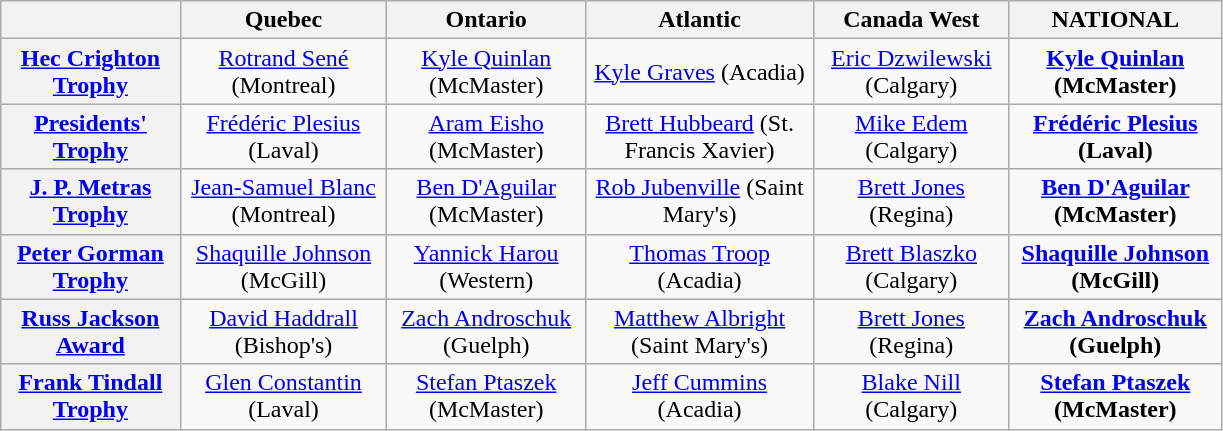<table class="wikitable" style="text-align: center; width: 815px; height: 250px;">
<tr>
<th scope="col"></th>
<th scope="col">Quebec</th>
<th scope="col">Ontario</th>
<th scope="col">Atlantic</th>
<th scope="col">Canada West</th>
<th scope="col">NATIONAL</th>
</tr>
<tr>
<th scope="row"><a href='#'>Hec Crighton Trophy</a></th>
<td><a href='#'>Rotrand Sené</a> (Montreal)</td>
<td><a href='#'>Kyle Quinlan</a> (McMaster)</td>
<td><a href='#'>Kyle Graves</a> (Acadia)</td>
<td><a href='#'>Eric Dzwilewski</a> (Calgary)</td>
<td><strong><a href='#'>Kyle Quinlan</a> (McMaster)</strong></td>
</tr>
<tr>
<th scope="row"><a href='#'>Presidents' Trophy</a></th>
<td><a href='#'>Frédéric Plesius</a> (Laval)</td>
<td><a href='#'>Aram Eisho</a> (McMaster)</td>
<td><a href='#'>Brett Hubbeard</a> (St. Francis Xavier)</td>
<td><a href='#'>Mike Edem</a> (Calgary)</td>
<td><strong><a href='#'>Frédéric Plesius</a> (Laval)</strong></td>
</tr>
<tr>
<th scope="row"><a href='#'>J. P. Metras Trophy</a></th>
<td><a href='#'>Jean-Samuel Blanc</a> (Montreal)</td>
<td><a href='#'>Ben D'Aguilar</a> (McMaster)</td>
<td><a href='#'>Rob Jubenville</a> (Saint Mary's)</td>
<td><a href='#'>Brett Jones</a> (Regina)</td>
<td><strong><a href='#'>Ben D'Aguilar</a> (McMaster)</strong></td>
</tr>
<tr>
<th scope="row"><a href='#'>Peter Gorman Trophy</a></th>
<td><a href='#'>Shaquille Johnson</a> (McGill)</td>
<td><a href='#'>Yannick Harou</a> (Western)</td>
<td><a href='#'>Thomas Troop</a> (Acadia)</td>
<td><a href='#'>Brett Blaszko</a> (Calgary)</td>
<td><strong><a href='#'>Shaquille Johnson</a> (McGill)</strong></td>
</tr>
<tr>
<th scope="row"><a href='#'>Russ Jackson Award</a></th>
<td><a href='#'>David Haddrall</a> (Bishop's)</td>
<td><a href='#'>Zach Androschuk</a> (Guelph)</td>
<td><a href='#'>Matthew Albright</a> (Saint Mary's)</td>
<td><a href='#'>Brett Jones</a> (Regina)</td>
<td><strong><a href='#'>Zach Androschuk</a> (Guelph)</strong></td>
</tr>
<tr>
<th scope="row"><a href='#'>Frank Tindall Trophy</a></th>
<td><a href='#'>Glen Constantin</a> (Laval)</td>
<td><a href='#'>Stefan Ptaszek</a> (McMaster)</td>
<td><a href='#'>Jeff Cummins</a> (Acadia)</td>
<td><a href='#'>Blake Nill</a> (Calgary)</td>
<td><strong><a href='#'>Stefan Ptaszek</a> (McMaster)</strong></td>
</tr>
</table>
